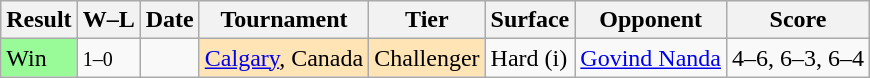<table class="wikitable">
<tr>
<th>Result</th>
<th class="unsortable">W–L</th>
<th>Date</th>
<th>Tournament</th>
<th>Tier</th>
<th>Surface</th>
<th>Opponent</th>
<th class="unsortable">Score</th>
</tr>
<tr>
<td bgcolor=98FB98>Win</td>
<td><small>1–0</small></td>
<td><a href='#'></a></td>
<td style="background:moccasin;"><a href='#'>Calgary</a>, Canada</td>
<td style="background:moccasin;">Challenger</td>
<td>Hard (i)</td>
<td> <a href='#'>Govind Nanda</a></td>
<td>4–6, 6–3, 6–4</td>
</tr>
</table>
